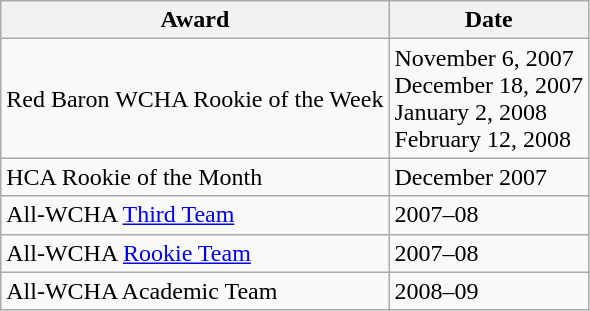<table class="wikitable" border="1">
<tr>
<th>Award</th>
<th>Date</th>
</tr>
<tr>
<td>Red Baron WCHA Rookie of the Week</td>
<td>November 6, 2007<br>December 18, 2007<br>January 2, 2008<br>February 12, 2008</td>
</tr>
<tr>
<td>HCA Rookie of the Month</td>
<td>December 2007</td>
</tr>
<tr>
<td>All-WCHA <a href='#'>Third Team</a></td>
<td>2007–08</td>
</tr>
<tr>
<td>All-WCHA <a href='#'>Rookie Team</a></td>
<td>2007–08</td>
</tr>
<tr>
<td>All-WCHA Academic Team</td>
<td>2008–09</td>
</tr>
</table>
